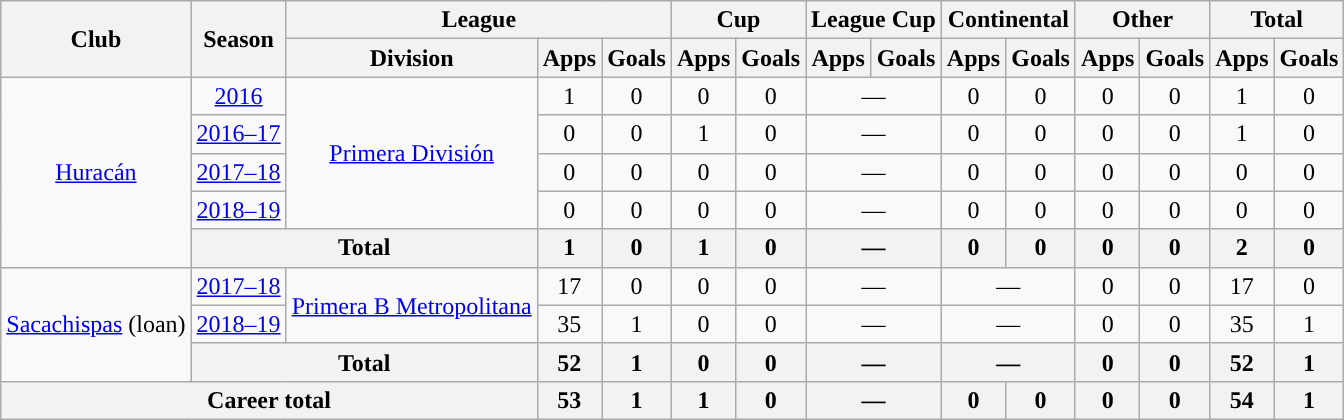<table class="wikitable" style="text-align:center">
<tr>
<th rowspan="2">Club</th>
<th rowspan="2">Season</th>
<th colspan="3">League</th>
<th colspan="2">Cup</th>
<th colspan="2">League Cup</th>
<th colspan="2">Continental</th>
<th colspan="2">Other</th>
<th colspan="2">Total</th>
</tr>
<tr>
<th>Division</th>
<th>Apps</th>
<th>Goals</th>
<th>Apps</th>
<th>Goals</th>
<th>Apps</th>
<th>Goals</th>
<th>Apps</th>
<th>Goals</th>
<th>Apps</th>
<th>Goals</th>
<th>Apps</th>
<th>Goals</th>
</tr>
<tr>
<td rowspan="5"><a href='#'>Huracán</a></td>
<td><a href='#'>2016</a></td>
<td rowspan="4"><a href='#'>Primera División</a></td>
<td>1</td>
<td>0</td>
<td>0</td>
<td>0</td>
<td colspan="2">—</td>
<td>0</td>
<td>0</td>
<td>0</td>
<td>0</td>
<td>1</td>
<td>0</td>
</tr>
<tr>
<td><a href='#'>2016–17</a></td>
<td>0</td>
<td>0</td>
<td>1</td>
<td>0</td>
<td colspan="2">—</td>
<td>0</td>
<td>0</td>
<td>0</td>
<td>0</td>
<td>1</td>
<td>0</td>
</tr>
<tr>
<td><a href='#'>2017–18</a></td>
<td>0</td>
<td>0</td>
<td>0</td>
<td>0</td>
<td colspan="2">—</td>
<td>0</td>
<td>0</td>
<td>0</td>
<td>0</td>
<td>0</td>
<td>0</td>
</tr>
<tr>
<td><a href='#'>2018–19</a></td>
<td>0</td>
<td>0</td>
<td>0</td>
<td>0</td>
<td colspan="2">—</td>
<td>0</td>
<td>0</td>
<td>0</td>
<td>0</td>
<td>0</td>
<td>0</td>
</tr>
<tr>
<th colspan="2">Total</th>
<th>1</th>
<th>0</th>
<th>1</th>
<th>0</th>
<th colspan="2">—</th>
<th>0</th>
<th>0</th>
<th>0</th>
<th>0</th>
<th>2</th>
<th>0</th>
</tr>
<tr>
<td rowspan="3"><a href='#'>Sacachispas</a> (loan)</td>
<td><a href='#'>2017–18</a></td>
<td rowspan="2"><a href='#'>Primera B Metropolitana</a></td>
<td>17</td>
<td>0</td>
<td>0</td>
<td>0</td>
<td colspan="2">—</td>
<td colspan="2">—</td>
<td>0</td>
<td>0</td>
<td>17</td>
<td>0</td>
</tr>
<tr>
<td><a href='#'>2018–19</a></td>
<td>35</td>
<td>1</td>
<td>0</td>
<td>0</td>
<td colspan="2">—</td>
<td colspan="2">—</td>
<td>0</td>
<td>0</td>
<td>35</td>
<td>1</td>
</tr>
<tr>
<th colspan="2">Total</th>
<th>52</th>
<th>1</th>
<th>0</th>
<th>0</th>
<th colspan="2">—</th>
<th colspan="2">—</th>
<th>0</th>
<th>0</th>
<th>52</th>
<th>1</th>
</tr>
<tr>
<th colspan="3">Career total</th>
<th>53</th>
<th>1</th>
<th>1</th>
<th>0</th>
<th colspan="2">—</th>
<th>0</th>
<th>0</th>
<th>0</th>
<th>0</th>
<th>54</th>
<th>1</th>
</tr>
</table>
